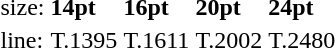<table style="margin-left:40px;">
<tr>
<td>size:</td>
<td><strong>14pt</strong></td>
<td><strong>16pt</strong></td>
<td><strong>20pt</strong></td>
<td><strong>24pt</strong></td>
</tr>
<tr>
<td>line:</td>
<td>T.1395</td>
<td>T.1611</td>
<td>T.2002</td>
<td>T.2480</td>
</tr>
</table>
